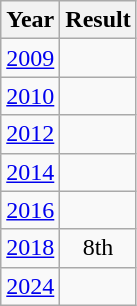<table class="wikitable" style="text-align:center">
<tr>
<th>Year</th>
<th>Result</th>
</tr>
<tr>
<td><a href='#'>2009</a></td>
<td></td>
</tr>
<tr>
<td><a href='#'>2010</a></td>
<td></td>
</tr>
<tr>
<td><a href='#'>2012</a></td>
<td></td>
</tr>
<tr>
<td><a href='#'>2014</a></td>
<td></td>
</tr>
<tr>
<td><a href='#'>2016</a></td>
<td></td>
</tr>
<tr>
<td><a href='#'>2018</a></td>
<td>8th</td>
</tr>
<tr>
<td><a href='#'>2024</a></td>
<td></td>
</tr>
</table>
